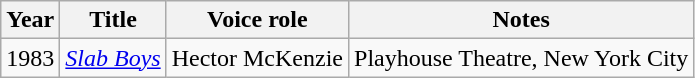<table class="wikitable unsortable">
<tr>
<th>Year</th>
<th>Title</th>
<th>Voice role</th>
<th>Notes</th>
</tr>
<tr>
<td>1983</td>
<td><em><a href='#'>Slab Boys</a></em></td>
<td>Hector McKenzie</td>
<td>Playhouse Theatre, New York City</td>
</tr>
</table>
